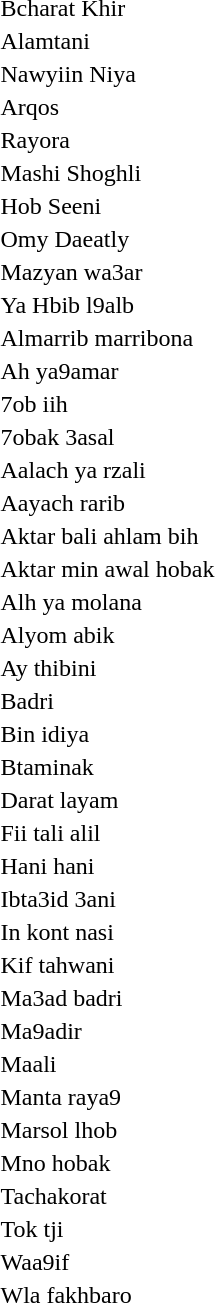<table>
<tr>
<td>Bcharat Khir</td>
</tr>
<tr>
<td>Alamtani</td>
</tr>
<tr>
<td>Nawyiin Niya</td>
</tr>
<tr>
<td>Arqos</td>
</tr>
<tr>
<td>Rayora</td>
</tr>
<tr>
<td>Mashi Shoghli</td>
</tr>
<tr>
<td>Hob Seeni</td>
</tr>
<tr>
<td>Omy Daeatly</td>
</tr>
<tr>
<td>Mazyan wa3ar</td>
</tr>
<tr>
<td>Ya Hbib l9alb</td>
</tr>
<tr>
<td>Almarrib marribona</td>
</tr>
<tr>
<td>Ah ya9amar</td>
</tr>
<tr>
<td>7ob iih</td>
</tr>
<tr>
<td>7obak 3asal</td>
</tr>
<tr>
<td>Aalach ya rzali</td>
</tr>
<tr>
<td>Aayach rarib</td>
</tr>
<tr>
<td>Aktar bali ahlam bih</td>
</tr>
<tr>
<td>Aktar min awal hobak</td>
</tr>
<tr>
<td>Alh ya molana</td>
</tr>
<tr>
<td>Alyom abik</td>
</tr>
<tr>
<td>Ay thibini</td>
</tr>
<tr>
<td>Badri</td>
</tr>
<tr>
<td>Bin idiya</td>
</tr>
<tr>
<td>Btaminak</td>
</tr>
<tr>
<td>Darat layam</td>
</tr>
<tr>
<td>Fii tali alil</td>
</tr>
<tr>
<td>Hani hani</td>
</tr>
<tr>
<td>Ibta3id 3ani</td>
</tr>
<tr>
<td>In kont nasi</td>
</tr>
<tr>
<td>Kif tahwani</td>
</tr>
<tr>
<td>Ma3ad badri</td>
</tr>
<tr>
<td>Ma9adir</td>
</tr>
<tr>
<td>Maali</td>
</tr>
<tr>
<td>Manta raya9</td>
</tr>
<tr>
<td>Marsol lhob</td>
</tr>
<tr>
<td>Mno hobak</td>
</tr>
<tr>
<td>Tachakorat</td>
</tr>
<tr>
<td>Tok tji</td>
</tr>
<tr>
<td>Waa9if</td>
</tr>
<tr>
<td>Wla fakhbaro</td>
</tr>
</table>
